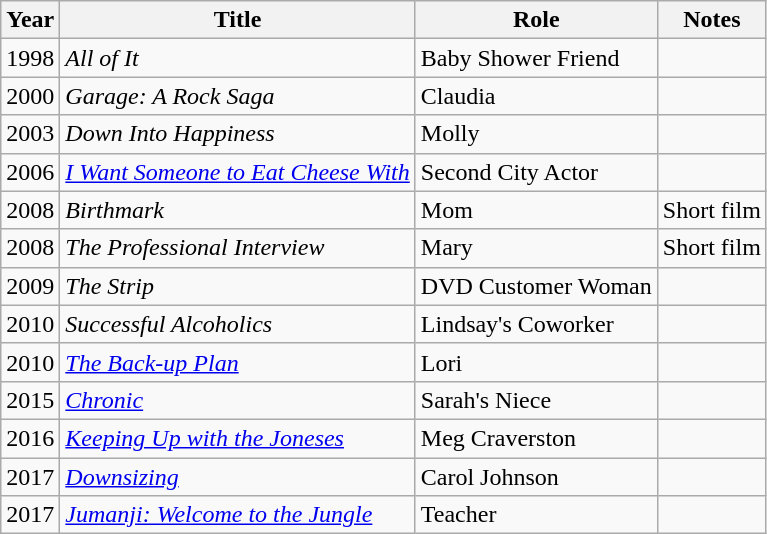<table class="wikitable">
<tr>
<th>Year</th>
<th>Title</th>
<th>Role</th>
<th>Notes</th>
</tr>
<tr>
<td>1998</td>
<td><em>All of It</em></td>
<td>Baby Shower Friend</td>
<td></td>
</tr>
<tr>
<td>2000</td>
<td><em>Garage: A Rock Saga</em></td>
<td>Claudia</td>
<td></td>
</tr>
<tr>
<td>2003</td>
<td><em>Down Into Happiness</em></td>
<td>Molly</td>
<td></td>
</tr>
<tr>
<td>2006</td>
<td><em><a href='#'>I Want Someone to Eat Cheese With</a></em></td>
<td>Second City Actor</td>
<td></td>
</tr>
<tr>
<td>2008</td>
<td><em>Birthmark</em></td>
<td>Mom</td>
<td>Short film</td>
</tr>
<tr>
<td>2008</td>
<td><em>The Professional Interview</em></td>
<td>Mary</td>
<td>Short film</td>
</tr>
<tr>
<td>2009</td>
<td><em>The Strip</em></td>
<td>DVD Customer Woman</td>
<td></td>
</tr>
<tr>
<td>2010</td>
<td><em>Successful Alcoholics</em></td>
<td>Lindsay's Coworker</td>
<td></td>
</tr>
<tr>
<td>2010</td>
<td><em><a href='#'>The Back-up Plan</a></em></td>
<td>Lori</td>
<td></td>
</tr>
<tr>
<td>2015</td>
<td><em><a href='#'>Chronic</a></em></td>
<td>Sarah's Niece</td>
<td></td>
</tr>
<tr>
<td>2016</td>
<td><em><a href='#'>Keeping Up with the Joneses</a></em></td>
<td>Meg Craverston</td>
<td></td>
</tr>
<tr>
<td>2017</td>
<td><em><a href='#'>Downsizing</a></em></td>
<td>Carol Johnson</td>
<td></td>
</tr>
<tr>
<td>2017</td>
<td><em><a href='#'>Jumanji: Welcome to the Jungle</a></em></td>
<td>Teacher</td>
<td></td>
</tr>
</table>
